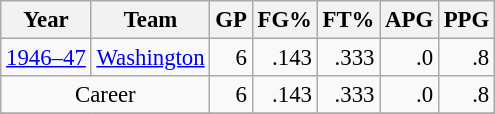<table class="wikitable sortable" style="font-size:95%; text-align:right;">
<tr>
<th>Year</th>
<th>Team</th>
<th>GP</th>
<th>FG%</th>
<th>FT%</th>
<th>APG</th>
<th>PPG</th>
</tr>
<tr>
<td style="text-align:left;"><a href='#'>1946–47</a></td>
<td style="text-align:left;"><a href='#'>Washington</a></td>
<td>6</td>
<td>.143</td>
<td>.333</td>
<td>.0</td>
<td>.8</td>
</tr>
<tr>
<td style="text-align:center;" colspan="2">Career</td>
<td>6</td>
<td>.143</td>
<td>.333</td>
<td>.0</td>
<td>.8</td>
</tr>
<tr>
</tr>
</table>
